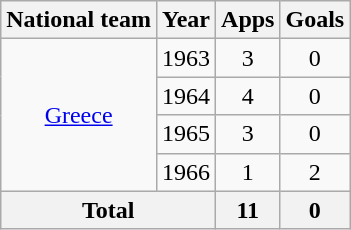<table class="wikitable" style="text-align:center">
<tr>
<th>National team</th>
<th>Year</th>
<th>Apps</th>
<th>Goals</th>
</tr>
<tr>
<td rowspan="4"><a href='#'>Greece</a></td>
<td>1963</td>
<td>3</td>
<td>0</td>
</tr>
<tr>
<td>1964</td>
<td>4</td>
<td>0</td>
</tr>
<tr>
<td>1965</td>
<td>3</td>
<td>0</td>
</tr>
<tr>
<td>1966</td>
<td>1</td>
<td>2</td>
</tr>
<tr>
<th colspan="2">Total</th>
<th>11</th>
<th>0</th>
</tr>
</table>
